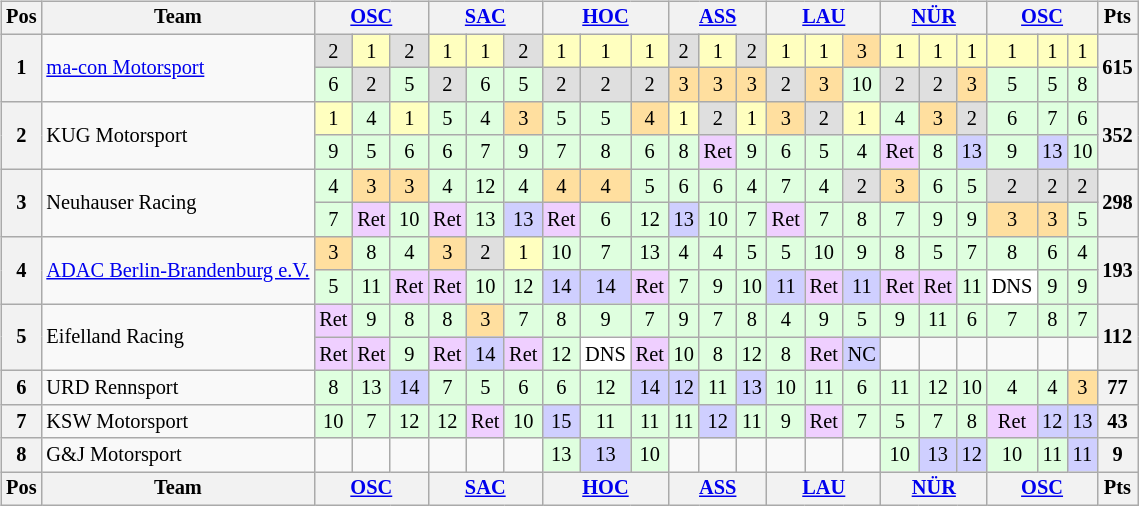<table>
<tr>
<td valign="top"><br><table align="left"| class="wikitable" style="font-size: 85%; text-align: center">
<tr valign="top">
<th valign=middle>Pos</th>
<th valign=middle>Team</th>
<th colspan=3><a href='#'>OSC</a><br></th>
<th colspan=3><a href='#'>SAC</a><br></th>
<th colspan=3><a href='#'>HOC</a><br></th>
<th colspan=3><a href='#'>ASS</a><br></th>
<th colspan=3><a href='#'>LAU</a><br></th>
<th colspan=3><a href='#'>NÜR</a><br></th>
<th colspan=3><a href='#'>OSC</a><br></th>
<th valign="middle">Pts</th>
</tr>
<tr>
<th rowspan=2>1</th>
<td align="left" rowspan=2> <a href='#'>ma-con Motorsport</a></td>
<td style="background:#DFDFDF;">2</td>
<td style="background:#FFFFBF;">1</td>
<td style="background:#DFDFDF;">2</td>
<td style="background:#FFFFBF;">1</td>
<td style="background:#FFFFBF;">1</td>
<td style="background:#DFDFDF;">2</td>
<td style="background:#FFFFBF;">1</td>
<td style="background:#FFFFBF;">1</td>
<td style="background:#FFFFBF;">1</td>
<td style="background:#DFDFDF;">2</td>
<td style="background:#FFFFBF;">1</td>
<td style="background:#DFDFDF;">2</td>
<td style="background:#FFFFBF;">1</td>
<td style="background:#FFFFBF;">1</td>
<td style="background:#FFDF9F;">3</td>
<td style="background:#FFFFBF;">1</td>
<td style="background:#FFFFBF;">1</td>
<td style="background:#FFFFBF;">1</td>
<td style="background:#FFFFBF;">1</td>
<td style="background:#FFFFBF;">1</td>
<td style="background:#FFFFBF;">1</td>
<th rowspan=2>615</th>
</tr>
<tr>
<td style="background:#DFFFDF;">6</td>
<td style="background:#DFDFDF;">2</td>
<td style="background:#DFFFDF;">5</td>
<td style="background:#DFDFDF;">2</td>
<td style="background:#DFFFDF;">6</td>
<td style="background:#DFFFDF;">5</td>
<td style="background:#DFDFDF;">2</td>
<td style="background:#DFDFDF;">2</td>
<td style="background:#DFDFDF;">2</td>
<td style="background:#FFDF9F;">3</td>
<td style="background:#FFDF9F;">3</td>
<td style="background:#FFDF9F;">3</td>
<td style="background:#DFDFDF;">2</td>
<td style="background:#FFDF9F;">3</td>
<td style="background:#DFFFDF;">10</td>
<td style="background:#DFDFDF;">2</td>
<td style="background:#DFDFDF;">2</td>
<td style="background:#FFDF9F;">3</td>
<td style="background:#DFFFDF;">5</td>
<td style="background:#DFFFDF;">5</td>
<td style="background:#DFFFDF;">8</td>
</tr>
<tr>
<th rowspan=2>2</th>
<td align="left" rowspan=2> KUG Motorsport</td>
<td style="background:#FFFFBF;">1</td>
<td style="background:#DFFFDF;">4</td>
<td style="background:#FFFFBF;">1</td>
<td style="background:#DFFFDF;">5</td>
<td style="background:#DFFFDF;">4</td>
<td style="background:#FFDF9F;">3</td>
<td style="background:#DFFFDF;">5</td>
<td style="background:#DFFFDF;">5</td>
<td style="background:#FFDF9F;">4</td>
<td style="background:#FFFFBF;">1</td>
<td style="background:#DFDFDF;">2</td>
<td style="background:#FFFFBF;">1</td>
<td style="background:#FFDF9F;">3</td>
<td style="background:#DFDFDF;">2</td>
<td style="background:#FFFFBF;">1</td>
<td style="background:#DFFFDF;">4</td>
<td style="background:#FFDF9F;">3</td>
<td style="background:#DFDFDF;">2</td>
<td style="background:#DFFFDF;">6</td>
<td style="background:#DFFFDF;">7</td>
<td style="background:#DFFFDF;">6</td>
<th rowspan=2>352</th>
</tr>
<tr>
<td style="background:#DFFFDF;">9</td>
<td style="background:#DFFFDF;">5</td>
<td style="background:#DFFFDF;">6</td>
<td style="background:#DFFFDF;">6</td>
<td style="background:#DFFFDF;">7</td>
<td style="background:#DFFFDF;">9</td>
<td style="background:#DFFFDF;">7</td>
<td style="background:#DFFFDF;">8</td>
<td style="background:#DFFFDF;">6</td>
<td style="background:#DFFFDF;">8</td>
<td style="background:#EFCFFF;">Ret</td>
<td style="background:#DFFFDF;">9</td>
<td style="background:#DFFFDF;">6</td>
<td style="background:#DFFFDF;">5</td>
<td style="background:#DFFFDF;">4</td>
<td style="background:#EFCFFF;">Ret</td>
<td style="background:#DFFFDF;">8</td>
<td style="background:#CFCFFF;">13</td>
<td style="background:#DFFFDF;">9</td>
<td style="background:#CFCFFF;">13</td>
<td style="background:#DFFFDF;">10</td>
</tr>
<tr>
<th rowspan=2>3</th>
<td align="left" rowspan=2> Neuhauser Racing</td>
<td style="background:#DFFFDF;">4</td>
<td style="background:#FFDF9F;">3</td>
<td style="background:#FFDF9F;">3</td>
<td style="background:#DFFFDF;">4</td>
<td style="background:#DFFFDF;">12</td>
<td style="background:#DFFFDF;">4</td>
<td style="background:#FFDF9F;">4</td>
<td style="background:#FFDF9F;">4</td>
<td style="background:#DFFFDF;">5</td>
<td style="background:#DFFFDF;">6</td>
<td style="background:#DFFFDF;">6</td>
<td style="background:#DFFFDF;">4</td>
<td style="background:#DFFFDF;">7</td>
<td style="background:#DFFFDF;">4</td>
<td style="background:#DFDFDF;">2</td>
<td style="background:#FFDF9F;">3</td>
<td style="background:#DFFFDF;">6</td>
<td style="background:#DFFFDF;">5</td>
<td style="background:#DFDFDF;">2</td>
<td style="background:#DFDFDF;">2</td>
<td style="background:#DFDFDF;">2</td>
<th rowspan=2>298</th>
</tr>
<tr>
<td style="background:#DFFFDF;">7</td>
<td style="background:#EFCFFF;">Ret</td>
<td style="background:#DFFFDF;">10</td>
<td style="background:#EFCFFF;">Ret</td>
<td style="background:#DFFFDF;">13</td>
<td style="background:#CFCFFF;">13</td>
<td style="background:#EFCFFF;">Ret</td>
<td style="background:#DFFFDF;">6</td>
<td style="background:#DFFFDF;">12</td>
<td style="background:#CFCFFF;">13</td>
<td style="background:#DFFFDF;">10</td>
<td style="background:#DFFFDF;">7</td>
<td style="background:#EFCFFF;">Ret</td>
<td style="background:#DFFFDF;">7</td>
<td style="background:#DFFFDF;">8</td>
<td style="background:#DFFFDF;">7</td>
<td style="background:#DFFFDF;">9</td>
<td style="background:#DFFFDF;">9</td>
<td style="background:#FFDF9F;">3</td>
<td style="background:#FFDF9F;">3</td>
<td style="background:#DFFFDF;">5</td>
</tr>
<tr>
<th rowspan=2>4</th>
<td align="left" rowspan=2 nowrap> <a href='#'>ADAC Berlin-Brandenburg e.V.</a></td>
<td style="background:#FFDF9F;">3</td>
<td style="background:#DFFFDF;">8</td>
<td style="background:#DFFFDF;">4</td>
<td style="background:#FFDF9F;">3</td>
<td style="background:#DFDFDF;">2</td>
<td style="background:#FFFFBF;">1</td>
<td style="background:#DFFFDF;">10</td>
<td style="background:#DFFFDF;">7</td>
<td style="background:#DFFFDF;">13</td>
<td style="background:#DFFFDF;">4</td>
<td style="background:#DFFFDF;">4</td>
<td style="background:#DFFFDF;">5</td>
<td style="background:#DFFFDF;">5</td>
<td style="background:#DFFFDF;">10</td>
<td style="background:#DFFFDF;">9</td>
<td style="background:#DFFFDF;">8</td>
<td style="background:#DFFFDF;">5</td>
<td style="background:#DFFFDF;">7</td>
<td style="background:#DFFFDF;">8</td>
<td style="background:#DFFFDF;">6</td>
<td style="background:#DFFFDF;">4</td>
<th rowspan=2>193</th>
</tr>
<tr>
<td style="background:#DFFFDF;">5</td>
<td style="background:#DFFFDF;">11</td>
<td style="background:#EFCFFF;">Ret</td>
<td style="background:#EFCFFF;">Ret</td>
<td style="background:#DFFFDF;">10</td>
<td style="background:#DFFFDF;">12</td>
<td style="background:#CFCFFF;">14</td>
<td style="background:#CFCFFF;">14</td>
<td style="background:#EFCFFF;">Ret</td>
<td style="background:#DFFFDF;">7</td>
<td style="background:#DFFFDF;">9</td>
<td style="background:#DFFFDF;">10</td>
<td style="background:#CFCFFF;">11</td>
<td style="background:#EFCFFF;">Ret</td>
<td style="background:#CFCFFF;">11</td>
<td style="background:#EFCFFF;">Ret</td>
<td style="background:#EFCFFF;">Ret</td>
<td style="background:#DFFFDF;">11</td>
<td style="background:#FFFFFF;">DNS</td>
<td style="background:#DFFFDF;">9</td>
<td style="background:#DFFFDF;">9</td>
</tr>
<tr>
<th rowspan=2>5</th>
<td align="left" rowspan=2> Eifelland Racing</td>
<td style="background:#EFCFFF;">Ret</td>
<td style="background:#DFFFDF;">9</td>
<td style="background:#DFFFDF;">8</td>
<td style="background:#DFFFDF;">8</td>
<td style="background:#FFDF9F;">3</td>
<td style="background:#DFFFDF;">7</td>
<td style="background:#DFFFDF;">8</td>
<td style="background:#DFFFDF;">9</td>
<td style="background:#DFFFDF;">7</td>
<td style="background:#DFFFDF;">9</td>
<td style="background:#DFFFDF;">7</td>
<td style="background:#DFFFDF;">8</td>
<td style="background:#DFFFDF;">4</td>
<td style="background:#DFFFDF;">9</td>
<td style="background:#DFFFDF;">5</td>
<td style="background:#DFFFDF;">9</td>
<td style="background:#DFFFDF;">11</td>
<td style="background:#DFFFDF;">6</td>
<td style="background:#DFFFDF;">7</td>
<td style="background:#DFFFDF;">8</td>
<td style="background:#DFFFDF;">7</td>
<th rowspan=2>112</th>
</tr>
<tr>
<td style="background:#EFCFFF;">Ret</td>
<td style="background:#EFCFFF;">Ret</td>
<td style="background:#DFFFDF;">9</td>
<td style="background:#EFCFFF;">Ret</td>
<td style="background:#CFCFFF;">14</td>
<td style="background:#EFCFFF;">Ret</td>
<td style="background:#DFFFDF;">12</td>
<td style="background:#FFFFFF;">DNS</td>
<td style="background:#EFCFFF;">Ret</td>
<td style="background:#DFFFDF;">10</td>
<td style="background:#DFFFDF;">8</td>
<td style="background:#DFFFDF;">12</td>
<td style="background:#DFFFDF;">8</td>
<td style="background:#EFCFFF;">Ret</td>
<td style="background:#CFCFFF;">NC</td>
<td></td>
<td></td>
<td></td>
<td></td>
<td></td>
<td></td>
</tr>
<tr>
<th>6</th>
<td align="left"> URD Rennsport</td>
<td style="background:#DFFFDF;">8</td>
<td style="background:#DFFFDF;">13</td>
<td style="background:#CFCFFF;">14</td>
<td style="background:#DFFFDF;">7</td>
<td style="background:#DFFFDF;">5</td>
<td style="background:#DFFFDF;">6</td>
<td style="background:#DFFFDF;">6</td>
<td style="background:#DFFFDF;">12</td>
<td style="background:#CFCFFF;">14</td>
<td style="background:#CFCFFF;">12</td>
<td style="background:#DFFFDF;">11</td>
<td style="background:#CFCFFF;">13</td>
<td style="background:#DFFFDF;">10</td>
<td style="background:#DFFFDF;">11</td>
<td style="background:#DFFFDF;">6</td>
<td style="background:#DFFFDF;">11</td>
<td style="background:#DFFFDF;">12</td>
<td style="background:#DFFFDF;">10</td>
<td style="background:#DFFFDF;">4</td>
<td style="background:#DFFFDF;">4</td>
<td style="background:#FFDF9F;">3</td>
<th>77</th>
</tr>
<tr>
<th>7</th>
<td align="left"> KSW Motorsport</td>
<td style="background:#DFFFDF;">10</td>
<td style="background:#DFFFDF;">7</td>
<td style="background:#DFFFDF;">12</td>
<td style="background:#DFFFDF;">12</td>
<td style="background:#EFCFFF;">Ret</td>
<td style="background:#DFFFDF;">10</td>
<td style="background:#CFCFFF;">15</td>
<td style="background:#DFFFDF;">11</td>
<td style="background:#DFFFDF;">11</td>
<td style="background:#DFFFDF;">11</td>
<td style="background:#CFCFFF;">12</td>
<td style="background:#DFFFDF;">11</td>
<td style="background:#DFFFDF;">9</td>
<td style="background:#EFCFFF;">Ret</td>
<td style="background:#DFFFDF;">7</td>
<td style="background:#DFFFDF;">5</td>
<td style="background:#DFFFDF;">7</td>
<td style="background:#DFFFDF;">8</td>
<td style="background:#EFCFFF;">Ret</td>
<td style="background:#CFCFFF;">12</td>
<td style="background:#CFCFFF;">13</td>
<th>43</th>
</tr>
<tr>
<th>8</th>
<td align="left"> G&J Motorsport</td>
<td></td>
<td></td>
<td></td>
<td></td>
<td></td>
<td></td>
<td style="background:#DFFFDF;">13</td>
<td style="background:#CFCFFF;">13</td>
<td style="background:#DFFFDF;">10</td>
<td></td>
<td></td>
<td></td>
<td></td>
<td></td>
<td></td>
<td style="background:#DFFFDF;">10</td>
<td style="background:#CFCFFF;">13</td>
<td style="background:#CFCFFF;">12</td>
<td style="background:#DFFFDF;">10</td>
<td style="background:#DFFFDF;">11</td>
<td style="background:#CFCFFF;">11</td>
<th>9</th>
</tr>
<tr valign="top">
<th valign=middle>Pos</th>
<th valign=middle>Team</th>
<th colspan=3><a href='#'>OSC</a><br></th>
<th colspan=3><a href='#'>SAC</a><br></th>
<th colspan=3><a href='#'>HOC</a><br></th>
<th colspan=3><a href='#'>ASS</a><br></th>
<th colspan=3><a href='#'>LAU</a><br></th>
<th colspan=3><a href='#'>NÜR</a><br></th>
<th colspan=3><a href='#'>OSC</a><br></th>
<th valign="middle">Pts</th>
</tr>
</table>
</td>
<td valign="top"><br></td>
</tr>
</table>
